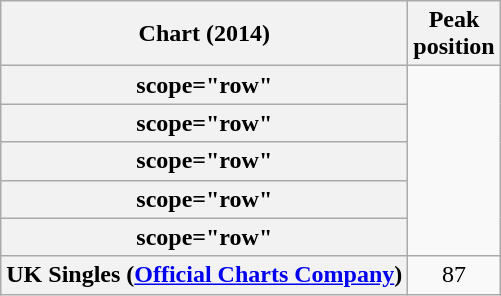<table class="wikitable sortable plainrowheaders" style="text-align: center;">
<tr>
<th scope="col">Chart (2014)</th>
<th scope="col">Peak<br>position</th>
</tr>
<tr>
<th>scope="row"</th>
</tr>
<tr>
<th>scope="row"</th>
</tr>
<tr>
<th>scope="row"</th>
</tr>
<tr>
<th>scope="row"</th>
</tr>
<tr>
<th>scope="row"</th>
</tr>
<tr>
<th scope="row">UK Singles (<a href='#'>Official Charts Company</a>)</th>
<td>87</td>
</tr>
</table>
